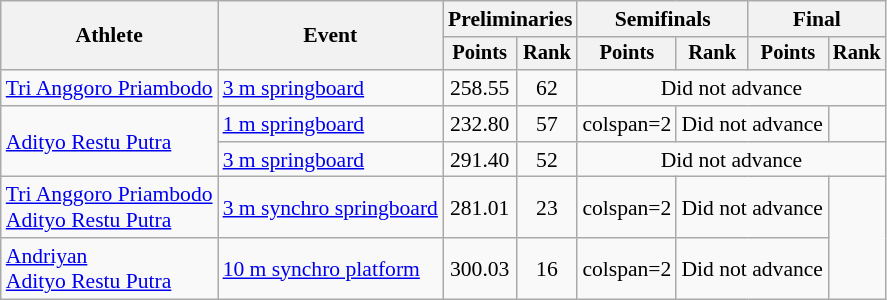<table class="wikitable" style="text-align:center; font-size:90%; ">
<tr>
<th rowspan=2>Athlete</th>
<th rowspan=2>Event</th>
<th colspan=2>Preliminaries</th>
<th colspan=2>Semifinals</th>
<th colspan=2>Final</th>
</tr>
<tr style="font-size:95%">
<th>Points</th>
<th>Rank</th>
<th>Points</th>
<th>Rank</th>
<th>Points</th>
<th>Rank</th>
</tr>
<tr>
<td align=left><a href='#'>Tri Anggoro Priambodo</a></td>
<td align=left><a href='#'>3 m springboard</a></td>
<td>258.55</td>
<td>62</td>
<td colspan=4>Did not advance</td>
</tr>
<tr>
<td align=left rowspan=2><a href='#'>Adityo Restu Putra</a></td>
<td align=left><a href='#'>1 m springboard</a></td>
<td>232.80</td>
<td>57</td>
<td>colspan=2 </td>
<td colspan=2>Did not advance</td>
</tr>
<tr>
<td align=left><a href='#'>3 m springboard</a></td>
<td>291.40</td>
<td>52</td>
<td colspan=4>Did not advance</td>
</tr>
<tr>
<td align=left><a href='#'>Tri Anggoro Priambodo</a> <br> <a href='#'>Adityo Restu Putra</a></td>
<td align=left><a href='#'>3 m synchro springboard</a></td>
<td>281.01</td>
<td>23</td>
<td>colspan=2 </td>
<td colspan=2>Did not advance</td>
</tr>
<tr>
<td align=left><a href='#'>Andriyan</a><br><a href='#'>Adityo Restu Putra</a></td>
<td align=left><a href='#'>10 m synchro platform</a></td>
<td>300.03</td>
<td>16</td>
<td>colspan=2 </td>
<td colspan=2>Did not advance</td>
</tr>
</table>
